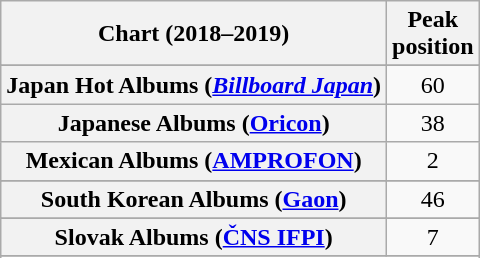<table class="wikitable sortable plainrowheaders" style="text-align:center">
<tr>
<th scope="col">Chart (2018–2019)</th>
<th scope="col">Peak<br> position</th>
</tr>
<tr>
</tr>
<tr>
</tr>
<tr>
</tr>
<tr>
</tr>
<tr>
</tr>
<tr>
</tr>
<tr>
</tr>
<tr>
</tr>
<tr>
</tr>
<tr>
</tr>
<tr>
</tr>
<tr>
</tr>
<tr>
</tr>
<tr>
</tr>
<tr>
<th scope="row">Japan Hot Albums (<em><a href='#'>Billboard Japan</a></em>)</th>
<td>60</td>
</tr>
<tr>
<th scope="row">Japanese Albums (<a href='#'>Oricon</a>)</th>
<td>38</td>
</tr>
<tr>
<th scope="row">Mexican Albums (<a href='#'>AMPROFON</a>)</th>
<td>2</td>
</tr>
<tr>
</tr>
<tr>
</tr>
<tr>
</tr>
<tr>
</tr>
<tr>
</tr>
<tr>
<th scope="row">South Korean Albums (<a href='#'>Gaon</a>)</th>
<td>46</td>
</tr>
<tr>
</tr>
<tr>
</tr>
<tr>
<th scope="row">Slovak Albums (<a href='#'>ČNS IFPI</a>)</th>
<td>7</td>
</tr>
<tr>
</tr>
<tr>
</tr>
<tr>
</tr>
<tr>
</tr>
</table>
